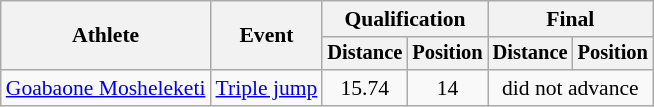<table class=wikitable style="font-size:90%">
<tr>
<th rowspan="2">Athlete</th>
<th rowspan="2">Event</th>
<th colspan="2">Qualification</th>
<th colspan="2">Final</th>
</tr>
<tr style="font-size:95%">
<th>Distance</th>
<th>Position</th>
<th>Distance</th>
<th>Position</th>
</tr>
<tr align=center>
<td align=left><a href='#'>Goabaone Mosheleketi</a></td>
<td style="text-align:left;"><a href='#'>Triple jump</a></td>
<td>15.74</td>
<td>14</td>
<td colspan=2>did not advance</td>
</tr>
</table>
